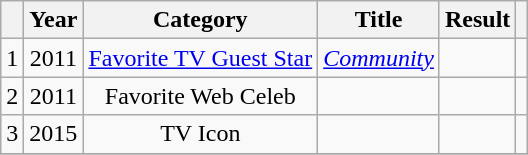<table class="wikitable" style="text-align:center;">
<tr>
<th scope="col"></th>
<th scope="col">Year</th>
<th scope="col">Category</th>
<th scope="col">Title</th>
<th scope="col">Result</th>
<th scope="col"></th>
</tr>
<tr>
<td>1</td>
<td>2011</td>
<td><a href='#'>Favorite TV Guest Star</a></td>
<td><em><a href='#'>Community</a></em></td>
<td></td>
<td></td>
</tr>
<tr>
<td>2</td>
<td>2011</td>
<td>Favorite Web Celeb</td>
<td></td>
<td></td>
<td></td>
</tr>
<tr>
<td>3</td>
<td>2015</td>
<td>TV Icon</td>
<td></td>
<td></td>
<td></td>
</tr>
<tr>
</tr>
</table>
